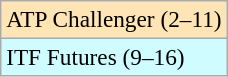<table class=wikitable style=font-size:97%>
<tr bgcolor=moccasin>
<td>ATP Challenger (2–11)</td>
</tr>
<tr bgcolor=cffcff>
<td>ITF Futures (9–16)</td>
</tr>
</table>
